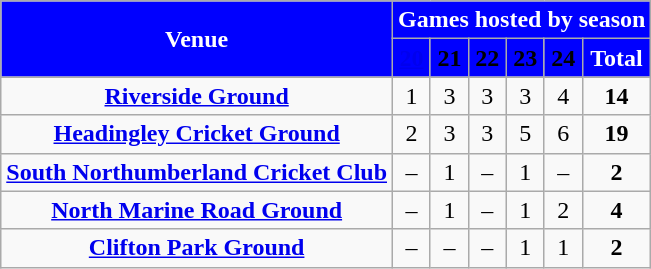<table class="wikitable" style="font-size:100%">
<tr>
<th rowspan=2 style="background:blue; color:white">Venue</th>
<th colspan=6 style="background:blue; color:white">Games hosted by season</th>
</tr>
<tr align=center style="background:blue;">
<td><strong><a href='#'><span>20</span></a></strong></td>
<td><strong><span>21</span></strong></td>
<td><strong><span>22</span></strong></td>
<td><strong><span>23</span></strong></td>
<td><strong><span>24</span></strong></td>
<td style="color:white"><strong>Total</strong></td>
</tr>
<tr align=center>
<td><strong><a href='#'>Riverside Ground</a></strong></td>
<td>1</td>
<td>3</td>
<td>3</td>
<td>3</td>
<td>4</td>
<td><strong>14</strong></td>
</tr>
<tr align=center>
<td><strong><a href='#'>Headingley Cricket Ground</a></strong></td>
<td>2</td>
<td>3</td>
<td>3</td>
<td>5</td>
<td>6</td>
<td><strong>19</strong></td>
</tr>
<tr align=center>
<td><strong><a href='#'>South Northumberland Cricket Club</a></strong></td>
<td>–</td>
<td>1</td>
<td>–</td>
<td>1</td>
<td>–</td>
<td><strong>2</strong></td>
</tr>
<tr align=center>
<td><strong><a href='#'>North Marine Road Ground</a></strong></td>
<td>–</td>
<td>1</td>
<td>–</td>
<td>1</td>
<td>2</td>
<td><strong>4</strong></td>
</tr>
<tr align=center>
<td><strong><a href='#'>Clifton Park Ground</a></strong></td>
<td>–</td>
<td>–</td>
<td>–</td>
<td>1</td>
<td>1</td>
<td><strong>2</strong></td>
</tr>
</table>
